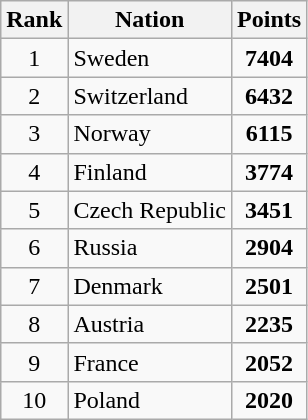<table class="wikitable" style=text-align:center>
<tr>
<th>Rank</th>
<th>Nation</th>
<th>Points</th>
</tr>
<tr>
<td>1</td>
<td align=left> Sweden</td>
<td><strong>7404</strong></td>
</tr>
<tr>
<td>2</td>
<td align=left> Switzerland</td>
<td><strong>6432</strong></td>
</tr>
<tr>
<td>3</td>
<td align=left> Norway</td>
<td><strong>6115</strong></td>
</tr>
<tr>
<td>4</td>
<td align=left> Finland</td>
<td><strong>3774</strong></td>
</tr>
<tr>
<td>5</td>
<td align=left> Czech Republic</td>
<td><strong>3451</strong></td>
</tr>
<tr>
<td>6</td>
<td align=left> Russia</td>
<td><strong>2904</strong></td>
</tr>
<tr>
<td>7</td>
<td align=left> Denmark</td>
<td><strong>2501</strong></td>
</tr>
<tr>
<td>8</td>
<td align=left> Austria</td>
<td><strong>2235</strong></td>
</tr>
<tr>
<td>9</td>
<td align=left> France</td>
<td><strong>2052</strong></td>
</tr>
<tr>
<td>10</td>
<td align=left> Poland</td>
<td><strong>2020</strong></td>
</tr>
</table>
